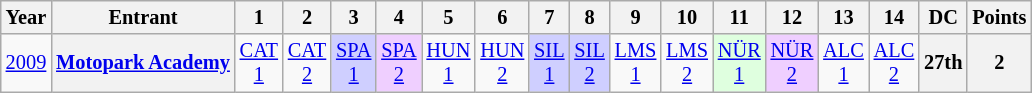<table class="wikitable" style="text-align:center; font-size:85%">
<tr>
<th>Year</th>
<th>Entrant</th>
<th>1</th>
<th>2</th>
<th>3</th>
<th>4</th>
<th>5</th>
<th>6</th>
<th>7</th>
<th>8</th>
<th>9</th>
<th>10</th>
<th>11</th>
<th>12</th>
<th>13</th>
<th>14</th>
<th>DC</th>
<th>Points</th>
</tr>
<tr>
<td><a href='#'>2009</a></td>
<th nowrap><a href='#'>Motopark Academy</a></th>
<td><a href='#'>CAT<br>1</a></td>
<td><a href='#'>CAT<br>2</a></td>
<td style="background:#cfcfff;"><a href='#'>SPA<br>1</a><br></td>
<td style="background:#efcfff;"><a href='#'>SPA<br>2</a><br></td>
<td><a href='#'>HUN<br>1</a></td>
<td><a href='#'>HUN<br>2</a></td>
<td style="background:#cfcfff;"><a href='#'>SIL<br>1</a><br></td>
<td style="background:#cfcfff;"><a href='#'>SIL<br>2</a><br></td>
<td><a href='#'>LMS<br>1</a></td>
<td><a href='#'>LMS<br>2</a></td>
<td style="background:#dfffdf;"><a href='#'>NÜR<br>1</a><br></td>
<td style="background:#efcfff;"><a href='#'>NÜR<br>2</a><br></td>
<td><a href='#'>ALC<br>1</a></td>
<td><a href='#'>ALC<br>2</a></td>
<th>27th</th>
<th>2</th>
</tr>
</table>
